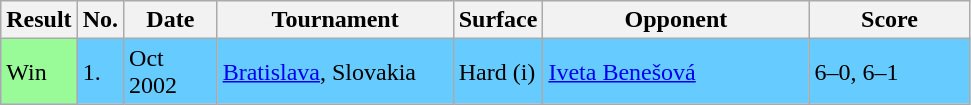<table class="sortable wikitable">
<tr>
<th>Result</th>
<th style="width:20px">No.</th>
<th style="width:55px">Date</th>
<th style="width:150px">Tournament</th>
<th style="width:50px">Surface</th>
<th style="width:170px">Opponent</th>
<th style="width:100px" class="unsortable">Score</th>
</tr>
<tr style="background:#6cf;">
<td style="background:#98fb98;">Win</td>
<td>1.</td>
<td>Oct 2002</td>
<td><a href='#'>Bratislava</a>, Slovakia</td>
<td>Hard (i)</td>
<td> <a href='#'>Iveta Benešová</a></td>
<td>6–0, 6–1</td>
</tr>
</table>
